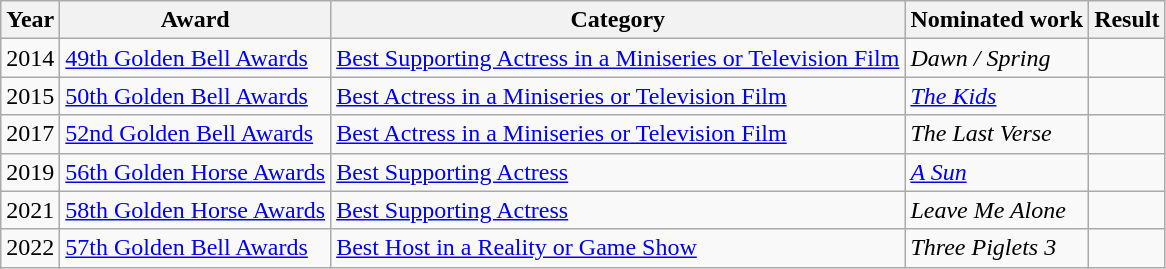<table class="wikitable sortable">
<tr>
<th>Year</th>
<th>Award</th>
<th>Category</th>
<th>Nominated work</th>
<th>Result</th>
</tr>
<tr>
<td>2014</td>
<td><a href='#'>49th Golden Bell Awards</a></td>
<td><a href='#'>Best Supporting Actress in a Miniseries or Television Film</a></td>
<td><em>Dawn / Spring</em></td>
<td></td>
</tr>
<tr>
<td>2015</td>
<td><a href='#'>50th Golden Bell Awards</a></td>
<td><a href='#'>Best Actress in a Miniseries or Television Film</a></td>
<td><em><a href='#'>The Kids</a></em></td>
<td></td>
</tr>
<tr>
<td>2017</td>
<td><a href='#'>52nd Golden Bell Awards</a></td>
<td><a href='#'>Best Actress in a Miniseries or Television Film</a></td>
<td><em>The Last Verse</em></td>
<td></td>
</tr>
<tr>
<td>2019</td>
<td><a href='#'>56th Golden Horse Awards</a></td>
<td><a href='#'>Best Supporting Actress</a></td>
<td><em><a href='#'>A Sun</a></em></td>
<td></td>
</tr>
<tr>
<td>2021</td>
<td><a href='#'>58th Golden Horse Awards</a></td>
<td><a href='#'>Best Supporting Actress</a></td>
<td><em>Leave Me Alone</em></td>
<td></td>
</tr>
<tr>
<td>2022</td>
<td><a href='#'>57th Golden Bell Awards</a></td>
<td><a href='#'>Best Host in a Reality or Game Show</a></td>
<td><em>Three Piglets 3</em></td>
<td></td>
</tr>
</table>
